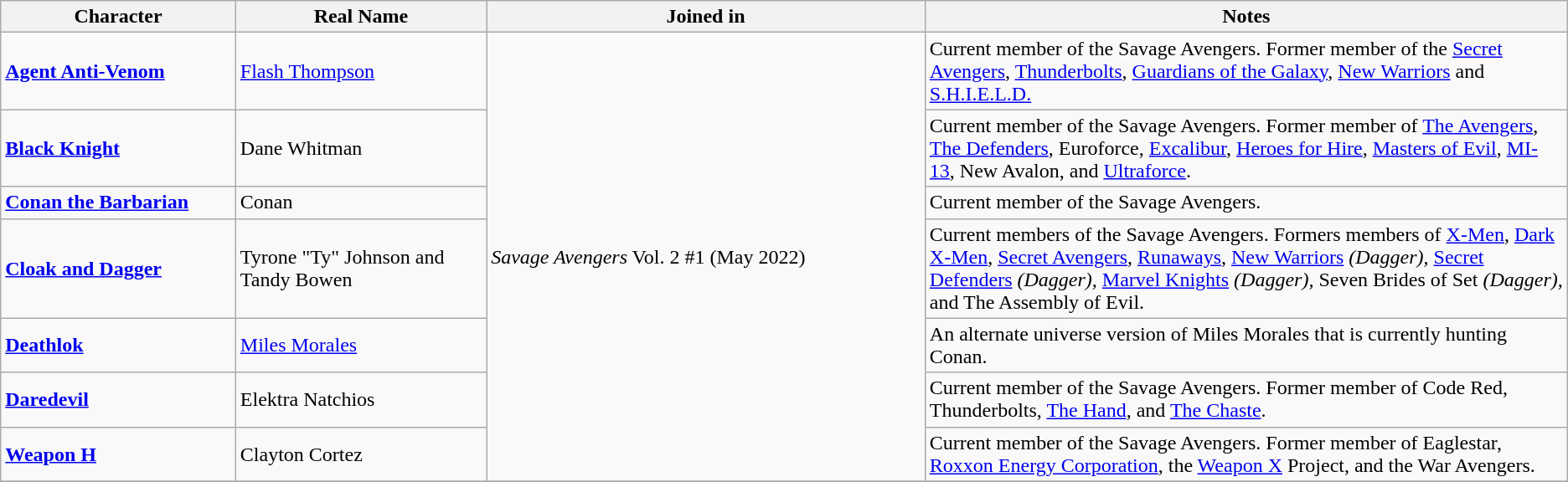<table class="wikitable">
<tr>
<th width=15%>Character</th>
<th width=16%>Real Name</th>
<th width=28%>Joined in</th>
<th>Notes</th>
</tr>
<tr>
<td><strong><a href='#'>Agent Anti-Venom</a></strong></td>
<td><a href='#'>Flash Thompson</a></td>
<td rowspan="7"><em>Savage Avengers</em> Vol. 2 #1 (May 2022)</td>
<td>Current member of the Savage Avengers. Former member of the <a href='#'>Secret Avengers</a>, <a href='#'>Thunderbolts</a>, <a href='#'>Guardians of the Galaxy</a>, <a href='#'>New Warriors</a> and <a href='#'>S.H.I.E.L.D.</a></td>
</tr>
<tr>
<td><strong><a href='#'>Black Knight</a></strong></td>
<td>Dane Whitman</td>
<td>Current member of the Savage Avengers. Former member of <a href='#'>The Avengers</a>, <a href='#'>The Defenders</a>, Euroforce, <a href='#'>Excalibur</a>, <a href='#'>Heroes for Hire</a>, <a href='#'>Masters of Evil</a>, <a href='#'>MI-13</a>, New Avalon, and <a href='#'>Ultraforce</a>.</td>
</tr>
<tr>
<td><strong><a href='#'>Conan the Barbarian</a></strong></td>
<td>Conan</td>
<td>Current member of the Savage Avengers.</td>
</tr>
<tr>
<td><strong><a href='#'>Cloak and Dagger</a></strong></td>
<td>Tyrone "Ty" Johnson and Tandy Bowen</td>
<td>Current members of the Savage Avengers. Formers members of <a href='#'>X-Men</a>, <a href='#'>Dark X-Men</a>, <a href='#'>Secret Avengers</a>, <a href='#'>Runaways</a>, <a href='#'>New Warriors</a> <em>(Dagger),</em> <a href='#'>Secret Defenders</a> <em>(Dagger),</em> <a href='#'>Marvel Knights</a> <em>(Dagger),</em> Seven Brides of Set <em>(Dagger),</em> and The Assembly of Evil.</td>
</tr>
<tr>
<td><strong><a href='#'>Deathlok</a></strong></td>
<td><a href='#'>Miles Morales</a></td>
<td>An alternate universe version of Miles Morales that is currently hunting Conan.</td>
</tr>
<tr>
<td><strong><a href='#'>Daredevil</a></strong></td>
<td>Elektra Natchios</td>
<td>Current member of the Savage Avengers. Former member of Code Red, Thunderbolts, <a href='#'>The Hand</a>, and <a href='#'>The Chaste</a>.</td>
</tr>
<tr>
<td><strong><a href='#'>Weapon H</a></strong></td>
<td>Clayton Cortez</td>
<td>Current member of the Savage Avengers. Former member of Eaglestar, <a href='#'>Roxxon Energy Corporation</a>, the <a href='#'>Weapon X</a> Project, and the War Avengers.</td>
</tr>
<tr>
</tr>
</table>
